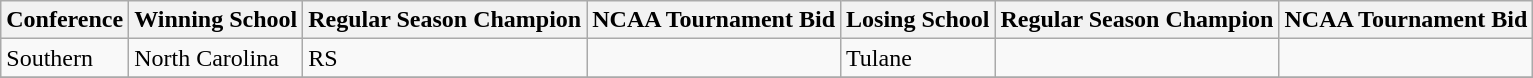<table class="wikitable">
<tr>
<th>Conference</th>
<th>Winning School</th>
<th>Regular Season Champion</th>
<th>NCAA Tournament Bid</th>
<th>Losing School</th>
<th>Regular Season Champion</th>
<th>NCAA Tournament Bid</th>
</tr>
<tr>
<td>Southern</td>
<td>North Carolina</td>
<td>RS</td>
<td></td>
<td>Tulane</td>
<td></td>
<td></td>
</tr>
<tr>
</tr>
</table>
